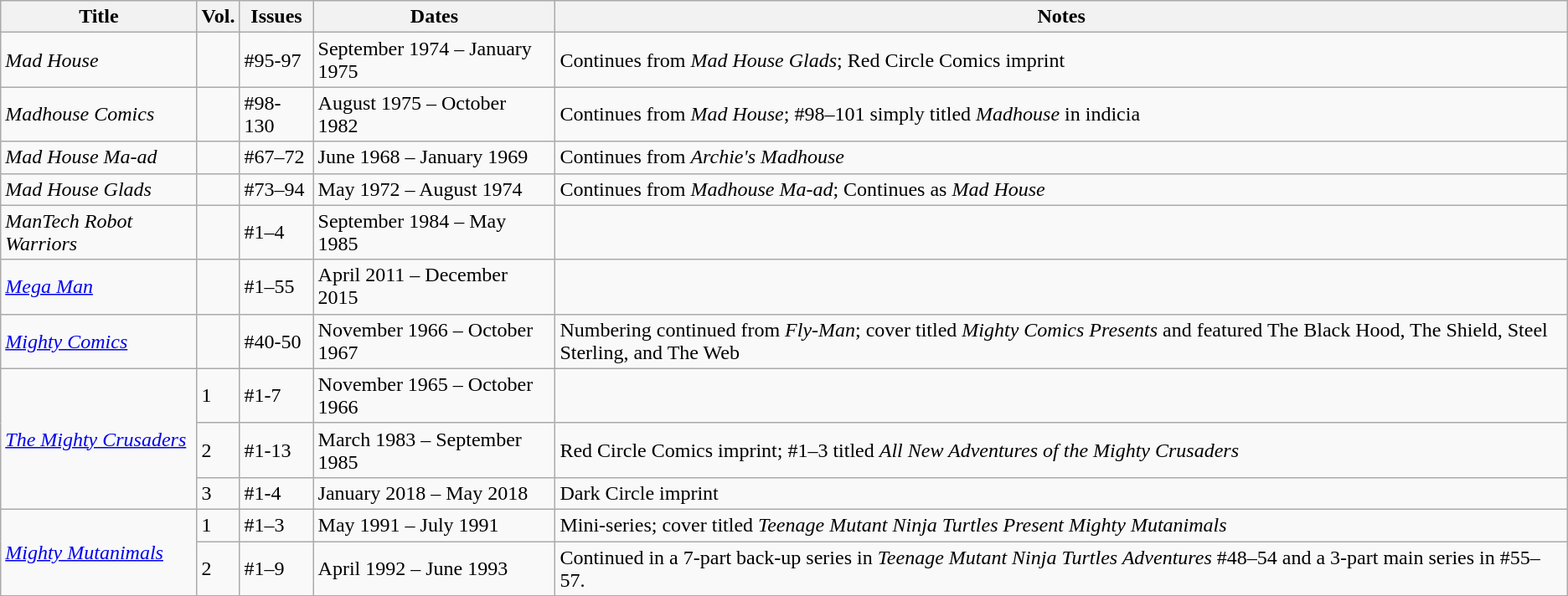<table class="wikitable sortable">
<tr>
<th>Title</th>
<th>Vol.</th>
<th>Issues</th>
<th>Dates</th>
<th>Notes</th>
</tr>
<tr>
<td><em>Mad House</em></td>
<td></td>
<td>#95-97</td>
<td>September 1974 – January 1975</td>
<td>Continues from <em>Mad House Glads</em>; Red Circle Comics imprint</td>
</tr>
<tr>
<td><em>Madhouse Comics</em></td>
<td></td>
<td>#98-130</td>
<td>August 1975 – October 1982</td>
<td>Continues from <em>Mad House</em>; #98–101 simply titled <em>Madhouse</em> in indicia</td>
</tr>
<tr>
<td><em>Mad House Ma-ad</em></td>
<td></td>
<td>#67–72</td>
<td>June 1968 – January 1969</td>
<td>Continues from <em>Archie's Madhouse</em></td>
</tr>
<tr>
<td><em>Mad House Glads</em></td>
<td></td>
<td>#73–94</td>
<td>May 1972 – August 1974</td>
<td>Continues from <em>Madhouse Ma-ad</em>; Continues as <em>Mad House</em></td>
</tr>
<tr>
<td><em>ManTech Robot Warriors</em></td>
<td></td>
<td>#1–4</td>
<td>September 1984 – May 1985</td>
<td></td>
</tr>
<tr>
<td><em><a href='#'>Mega Man</a></em></td>
<td></td>
<td>#1–55</td>
<td>April 2011 – December 2015</td>
<td></td>
</tr>
<tr>
<td><em><a href='#'>Mighty Comics</a></em></td>
<td></td>
<td>#40-50</td>
<td>November 1966 – October 1967</td>
<td>Numbering continued from <em>Fly-Man</em>; cover titled <em>Mighty Comics Presents</em> and featured The Black Hood, The Shield, Steel Sterling, and The Web</td>
</tr>
<tr>
<td rowspan="3"><em><a href='#'>The Mighty Crusaders</a></em></td>
<td>1</td>
<td>#1-7</td>
<td>November 1965 – October 1966</td>
<td></td>
</tr>
<tr>
<td>2</td>
<td>#1-13</td>
<td>March 1983 – September 1985</td>
<td>Red Circle Comics imprint; #1–3 titled <em>All New Adventures of the Mighty Crusaders</em></td>
</tr>
<tr>
<td>3</td>
<td>#1-4</td>
<td>January 2018 – May 2018</td>
<td>Dark Circle imprint</td>
</tr>
<tr>
<td rowspan="2"><em><a href='#'>Mighty Mutanimals</a></em></td>
<td>1</td>
<td>#1–3</td>
<td>May 1991 – July 1991</td>
<td>Mini-series; cover titled <em>Teenage Mutant Ninja Turtles Present Mighty Mutanimals</em></td>
</tr>
<tr>
<td>2</td>
<td>#1–9</td>
<td>April 1992 – June 1993</td>
<td>Continued in a 7-part back-up series in <em>Teenage Mutant Ninja Turtles Adventures</em> #48–54 and a 3-part main series in #55–57.</td>
</tr>
<tr>
</tr>
</table>
